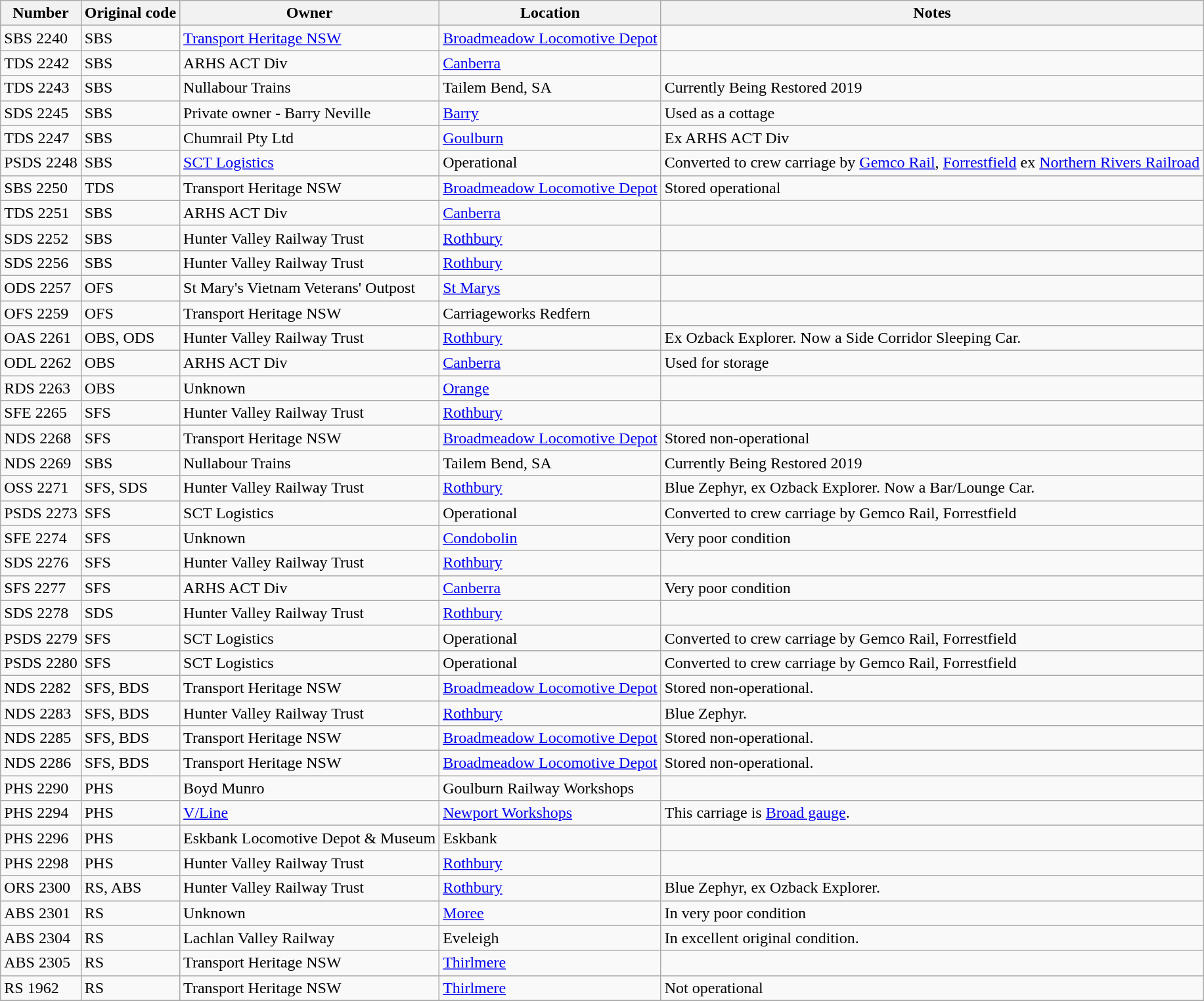<table class="wikitable sortable">
<tr>
<th>Number</th>
<th>Original code</th>
<th>Owner</th>
<th>Location</th>
<th>Notes</th>
</tr>
<tr>
<td>SBS 2240</td>
<td>SBS</td>
<td><a href='#'>Transport Heritage NSW</a></td>
<td><a href='#'>Broadmeadow Locomotive Depot</a></td>
<td></td>
</tr>
<tr>
<td>TDS 2242</td>
<td>SBS</td>
<td>ARHS ACT Div</td>
<td><a href='#'>Canberra</a></td>
<td></td>
</tr>
<tr>
<td>TDS 2243</td>
<td>SBS</td>
<td>Nullabour Trains</td>
<td>Tailem Bend, SA</td>
<td>Currently Being Restored 2019</td>
</tr>
<tr>
<td>SDS 2245</td>
<td>SBS</td>
<td>Private owner - Barry Neville</td>
<td><a href='#'>Barry</a></td>
<td>Used as a cottage</td>
</tr>
<tr>
<td>TDS 2247</td>
<td>SBS</td>
<td>Chumrail Pty Ltd</td>
<td><a href='#'>Goulburn</a></td>
<td>Ex ARHS ACT Div</td>
</tr>
<tr>
<td>PSDS 2248</td>
<td>SBS</td>
<td><a href='#'>SCT Logistics</a></td>
<td>Operational</td>
<td>Converted to crew carriage by <a href='#'>Gemco Rail</a>, <a href='#'>Forrestfield</a> ex <a href='#'>Northern Rivers Railroad</a></td>
</tr>
<tr>
<td>SBS 2250</td>
<td>TDS</td>
<td>Transport Heritage NSW</td>
<td><a href='#'>Broadmeadow Locomotive Depot</a></td>
<td>Stored operational</td>
</tr>
<tr>
<td>TDS 2251</td>
<td>SBS</td>
<td>ARHS ACT Div</td>
<td><a href='#'>Canberra</a></td>
<td></td>
</tr>
<tr>
<td>SDS 2252</td>
<td>SBS</td>
<td>Hunter Valley Railway Trust</td>
<td><a href='#'>Rothbury</a></td>
<td></td>
</tr>
<tr>
<td>SDS 2256</td>
<td>SBS</td>
<td>Hunter Valley Railway Trust</td>
<td><a href='#'>Rothbury</a></td>
<td></td>
</tr>
<tr>
<td>ODS 2257</td>
<td>OFS</td>
<td>St Mary's Vietnam Veterans' Outpost</td>
<td><a href='#'>St Marys</a></td>
<td></td>
</tr>
<tr>
<td>OFS 2259</td>
<td>OFS</td>
<td>Transport Heritage NSW</td>
<td>Carriageworks Redfern</td>
<td></td>
</tr>
<tr>
<td>OAS 2261</td>
<td>OBS, ODS</td>
<td>Hunter Valley Railway Trust</td>
<td><a href='#'>Rothbury</a></td>
<td>Ex Ozback Explorer. Now a Side Corridor Sleeping Car.</td>
</tr>
<tr>
<td>ODL 2262</td>
<td>OBS</td>
<td>ARHS ACT Div</td>
<td><a href='#'>Canberra</a></td>
<td>Used for storage</td>
</tr>
<tr>
<td>RDS 2263</td>
<td>OBS</td>
<td>Unknown</td>
<td><a href='#'>Orange</a></td>
<td></td>
</tr>
<tr>
<td>SFE 2265</td>
<td>SFS</td>
<td>Hunter Valley Railway Trust</td>
<td><a href='#'>Rothbury</a></td>
<td></td>
</tr>
<tr>
<td>NDS 2268</td>
<td>SFS</td>
<td>Transport Heritage NSW</td>
<td><a href='#'>Broadmeadow Locomotive Depot</a></td>
<td>Stored non-operational</td>
</tr>
<tr>
<td>NDS 2269</td>
<td>SBS</td>
<td>Nullabour Trains</td>
<td>Tailem Bend, SA</td>
<td>Currently Being Restored 2019</td>
</tr>
<tr>
<td>OSS 2271</td>
<td>SFS, SDS</td>
<td>Hunter Valley Railway Trust</td>
<td><a href='#'>Rothbury</a></td>
<td>Blue Zephyr, ex Ozback Explorer. Now a Bar/Lounge Car.</td>
</tr>
<tr>
<td>PSDS 2273</td>
<td>SFS</td>
<td>SCT Logistics</td>
<td>Operational</td>
<td>Converted to crew carriage by Gemco Rail, Forrestfield</td>
</tr>
<tr>
<td>SFE 2274</td>
<td>SFS</td>
<td>Unknown</td>
<td><a href='#'>Condobolin</a></td>
<td>Very poor condition</td>
</tr>
<tr>
<td>SDS 2276</td>
<td>SFS</td>
<td>Hunter Valley Railway Trust</td>
<td><a href='#'>Rothbury</a></td>
<td></td>
</tr>
<tr>
<td>SFS 2277</td>
<td>SFS</td>
<td>ARHS ACT Div</td>
<td><a href='#'>Canberra</a></td>
<td>Very poor condition</td>
</tr>
<tr>
<td>SDS 2278</td>
<td>SDS</td>
<td>Hunter Valley Railway Trust</td>
<td><a href='#'>Rothbury</a></td>
<td></td>
</tr>
<tr>
<td>PSDS 2279</td>
<td>SFS</td>
<td>SCT Logistics</td>
<td>Operational</td>
<td>Converted to crew carriage by Gemco Rail, Forrestfield</td>
</tr>
<tr>
<td>PSDS 2280</td>
<td>SFS</td>
<td>SCT Logistics</td>
<td>Operational</td>
<td>Converted to crew carriage by Gemco Rail, Forrestfield</td>
</tr>
<tr>
<td>NDS 2282</td>
<td>SFS, BDS</td>
<td>Transport Heritage NSW</td>
<td><a href='#'>Broadmeadow Locomotive Depot</a></td>
<td>Stored non-operational.</td>
</tr>
<tr>
<td>NDS 2283</td>
<td>SFS, BDS</td>
<td>Hunter Valley Railway Trust</td>
<td><a href='#'>Rothbury</a></td>
<td>Blue Zephyr.</td>
</tr>
<tr>
<td>NDS 2285</td>
<td>SFS, BDS</td>
<td>Transport Heritage NSW</td>
<td><a href='#'>Broadmeadow Locomotive Depot</a></td>
<td>Stored non-operational.</td>
</tr>
<tr>
<td>NDS 2286</td>
<td>SFS, BDS</td>
<td>Transport Heritage NSW</td>
<td><a href='#'>Broadmeadow Locomotive Depot</a></td>
<td>Stored non-operational.</td>
</tr>
<tr>
<td>PHS 2290</td>
<td>PHS</td>
<td>Boyd Munro</td>
<td>Goulburn Railway Workshops</td>
<td></td>
</tr>
<tr>
<td>PHS 2294</td>
<td>PHS</td>
<td><a href='#'>V/Line</a></td>
<td><a href='#'>Newport Workshops</a></td>
<td>This carriage is <a href='#'>Broad gauge</a>.</td>
</tr>
<tr>
<td>PHS 2296</td>
<td>PHS</td>
<td>Eskbank Locomotive Depot & Museum</td>
<td>Eskbank</td>
<td></td>
</tr>
<tr>
<td>PHS 2298</td>
<td>PHS</td>
<td>Hunter Valley Railway Trust</td>
<td><a href='#'>Rothbury</a></td>
<td></td>
</tr>
<tr>
<td>ORS 2300</td>
<td>RS, ABS</td>
<td>Hunter Valley Railway Trust</td>
<td><a href='#'>Rothbury</a></td>
<td>Blue Zephyr, ex Ozback Explorer.</td>
</tr>
<tr>
<td>ABS 2301</td>
<td>RS</td>
<td>Unknown</td>
<td><a href='#'>Moree</a></td>
<td>In very poor condition</td>
</tr>
<tr>
<td>ABS 2304</td>
<td>RS</td>
<td>Lachlan Valley Railway</td>
<td>Eveleigh</td>
<td>In excellent original condition.</td>
</tr>
<tr>
<td>ABS 2305</td>
<td>RS</td>
<td>Transport Heritage NSW</td>
<td><a href='#'>Thirlmere</a></td>
<td></td>
</tr>
<tr>
<td>RS 1962</td>
<td>RS</td>
<td>Transport Heritage NSW</td>
<td><a href='#'>Thirlmere</a></td>
<td>Not operational</td>
</tr>
<tr>
</tr>
</table>
